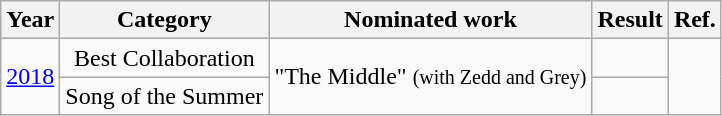<table class="wikitable" style="text-align:center;">
<tr>
<th>Year</th>
<th>Category</th>
<th>Nominated work</th>
<th>Result</th>
<th>Ref.</th>
</tr>
<tr>
<td rowspan="2"><a href='#'>2018</a></td>
<td>Best Collaboration</td>
<td rowspan="2">"The Middle" <small>(with Zedd and Grey)</small></td>
<td></td>
<td rowspan="2"></td>
</tr>
<tr>
<td>Song of the Summer</td>
<td></td>
</tr>
</table>
